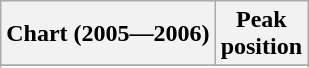<table class="wikitable sortable plainrowheaders">
<tr>
<th scope="col">Chart (2005—2006)</th>
<th scope="col">Peak<br>position</th>
</tr>
<tr>
</tr>
<tr>
</tr>
<tr>
</tr>
<tr>
</tr>
</table>
